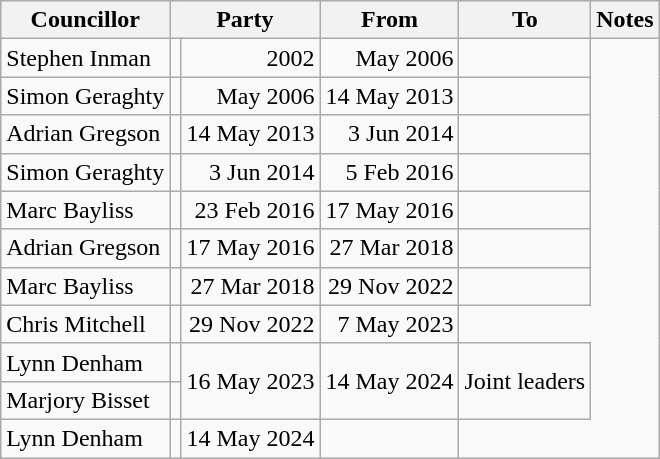<table class=wikitable>
<tr>
<th>Councillor</th>
<th colspan=2>Party</th>
<th>From</th>
<th>To</th>
<th>Notes</th>
</tr>
<tr>
<td>Stephen Inman</td>
<td></td>
<td align=right>2002</td>
<td align=right>May 2006</td>
<td></td>
</tr>
<tr>
<td>Simon Geraghty</td>
<td></td>
<td align=right>May 2006</td>
<td align=right>14 May 2013</td>
<td></td>
</tr>
<tr>
<td>Adrian Gregson</td>
<td></td>
<td align=right>14 May 2013</td>
<td align=right>3 Jun 2014</td>
<td></td>
</tr>
<tr>
<td>Simon Geraghty</td>
<td></td>
<td align=right>3 Jun 2014</td>
<td align=right>5 Feb 2016</td>
<td></td>
</tr>
<tr>
<td>Marc Bayliss</td>
<td></td>
<td align=right>23 Feb 2016</td>
<td align=right>17 May 2016</td>
<td></td>
</tr>
<tr>
<td>Adrian Gregson</td>
<td></td>
<td align=right>17 May 2016</td>
<td align=right>27 Mar 2018</td>
<td></td>
</tr>
<tr>
<td>Marc Bayliss</td>
<td></td>
<td align=right>27 Mar 2018</td>
<td align=right>29 Nov 2022</td>
<td></td>
</tr>
<tr>
<td>Chris Mitchell</td>
<td></td>
<td align=right>29 Nov 2022</td>
<td align=right>7 May 2023</td>
</tr>
<tr>
<td>Lynn Denham</td>
<td></td>
<td rowspan=2 align=right>16 May 2023</td>
<td rowspan=2 align=right>14 May 2024</td>
<td rowspan=2 align=left>Joint leaders</td>
</tr>
<tr>
<td>Marjory Bisset</td>
<td></td>
</tr>
<tr>
<td>Lynn Denham</td>
<td></td>
<td align=right>14 May 2024</td>
<td align=right></td>
</tr>
</table>
